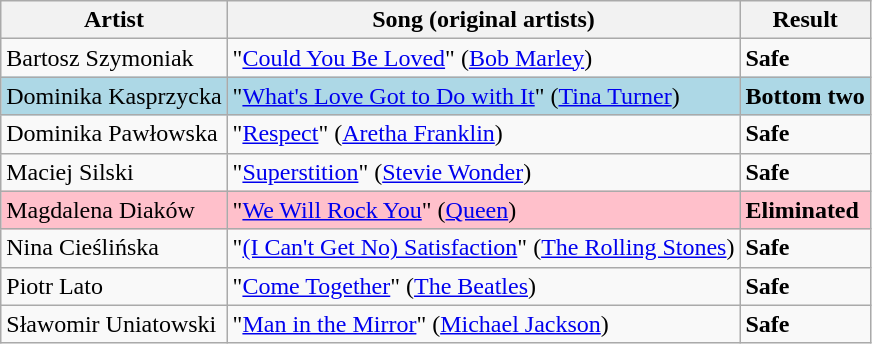<table class=wikitable>
<tr>
<th>Artist</th>
<th>Song (original artists)</th>
<th>Result</th>
</tr>
<tr>
<td>Bartosz Szymoniak</td>
<td>"<a href='#'>Could You Be Loved</a>" (<a href='#'>Bob Marley</a>)</td>
<td><strong>Safe</strong></td>
</tr>
<tr style="background:lightblue;">
<td>Dominika Kasprzycka</td>
<td>"<a href='#'>What's Love Got to Do with It</a>" (<a href='#'>Tina Turner</a>)</td>
<td><strong>Bottom two</strong></td>
</tr>
<tr>
<td>Dominika Pawłowska</td>
<td>"<a href='#'>Respect</a>" (<a href='#'>Aretha Franklin</a>)</td>
<td><strong>Safe</strong></td>
</tr>
<tr>
<td>Maciej Silski</td>
<td>"<a href='#'>Superstition</a>" (<a href='#'>Stevie Wonder</a>)</td>
<td><strong>Safe</strong></td>
</tr>
<tr style="background:pink;">
<td>Magdalena Diaków</td>
<td>"<a href='#'>We Will Rock You</a>" (<a href='#'>Queen</a>)</td>
<td><strong>Eliminated</strong></td>
</tr>
<tr>
<td>Nina Cieślińska</td>
<td>"<a href='#'>(I Can't Get No) Satisfaction</a>" (<a href='#'>The Rolling Stones</a>)</td>
<td><strong>Safe</strong></td>
</tr>
<tr>
<td>Piotr Lato</td>
<td>"<a href='#'>Come Together</a>" (<a href='#'>The Beatles</a>)</td>
<td><strong>Safe</strong></td>
</tr>
<tr>
<td>Sławomir Uniatowski</td>
<td>"<a href='#'>Man in the Mirror</a>" (<a href='#'>Michael Jackson</a>)</td>
<td><strong>Safe</strong></td>
</tr>
</table>
